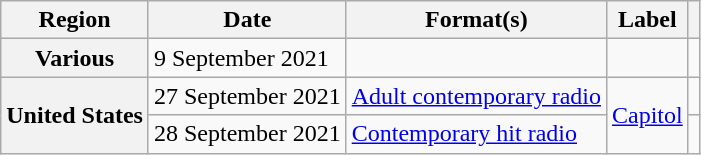<table class="wikitable plainrowheaders">
<tr>
<th scope="col">Region</th>
<th scope="col">Date</th>
<th scope="col">Format(s)</th>
<th scope="col">Label</th>
<th scope="col"></th>
</tr>
<tr>
<th scope="row">Various</th>
<td>9 September 2021</td>
<td></td>
<td></td>
<td style="text-align:center;"></td>
</tr>
<tr>
<th scope="row" rowspan="2">United States</th>
<td>27 September 2021</td>
<td><a href='#'>Adult contemporary radio</a></td>
<td rowspan="2"><a href='#'>Capitol</a></td>
<td style="text-align:center;"></td>
</tr>
<tr>
<td>28 September 2021</td>
<td><a href='#'>Contemporary hit radio</a></td>
<td style="text-align:center;"></td>
</tr>
</table>
